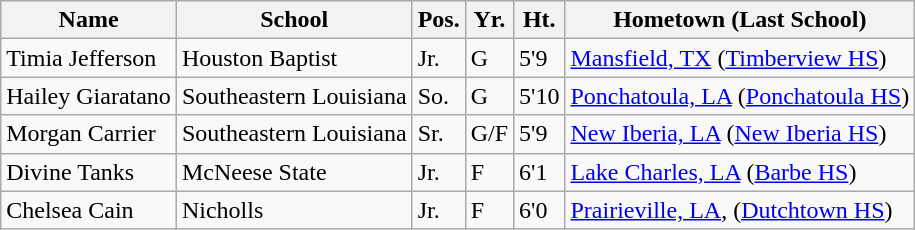<table class="wikitable">
<tr>
<th>Name</th>
<th>School</th>
<th>Pos.</th>
<th>Yr.</th>
<th>Ht.</th>
<th>Hometown (Last School)</th>
</tr>
<tr>
<td>Timia Jefferson </td>
<td>Houston Baptist</td>
<td>Jr.</td>
<td>G</td>
<td>5'9</td>
<td><a href='#'>Mansfield, TX</a> (<a href='#'>Timberview HS</a>)</td>
</tr>
<tr>
<td>Hailey Giaratano </td>
<td>Southeastern Louisiana</td>
<td>So.</td>
<td>G</td>
<td>5'10</td>
<td><a href='#'>Ponchatoula, LA</a> (<a href='#'>Ponchatoula HS</a>)</td>
</tr>
<tr>
<td>Morgan Carrier </td>
<td>Southeastern Louisiana</td>
<td>Sr.</td>
<td>G/F</td>
<td>5'9</td>
<td><a href='#'>New Iberia, LA</a> (<a href='#'>New Iberia HS</a>)</td>
</tr>
<tr>
<td>Divine Tanks </td>
<td>McNeese State</td>
<td>Jr.</td>
<td>F</td>
<td>6'1</td>
<td><a href='#'>Lake Charles, LA</a> (<a href='#'>Barbe HS</a>)</td>
</tr>
<tr>
<td>Chelsea Cain </td>
<td>Nicholls</td>
<td>Jr.</td>
<td>F</td>
<td>6'0</td>
<td><a href='#'>Prairieville, LA</a>, (<a href='#'>Dutchtown HS</a>)</td>
</tr>
</table>
